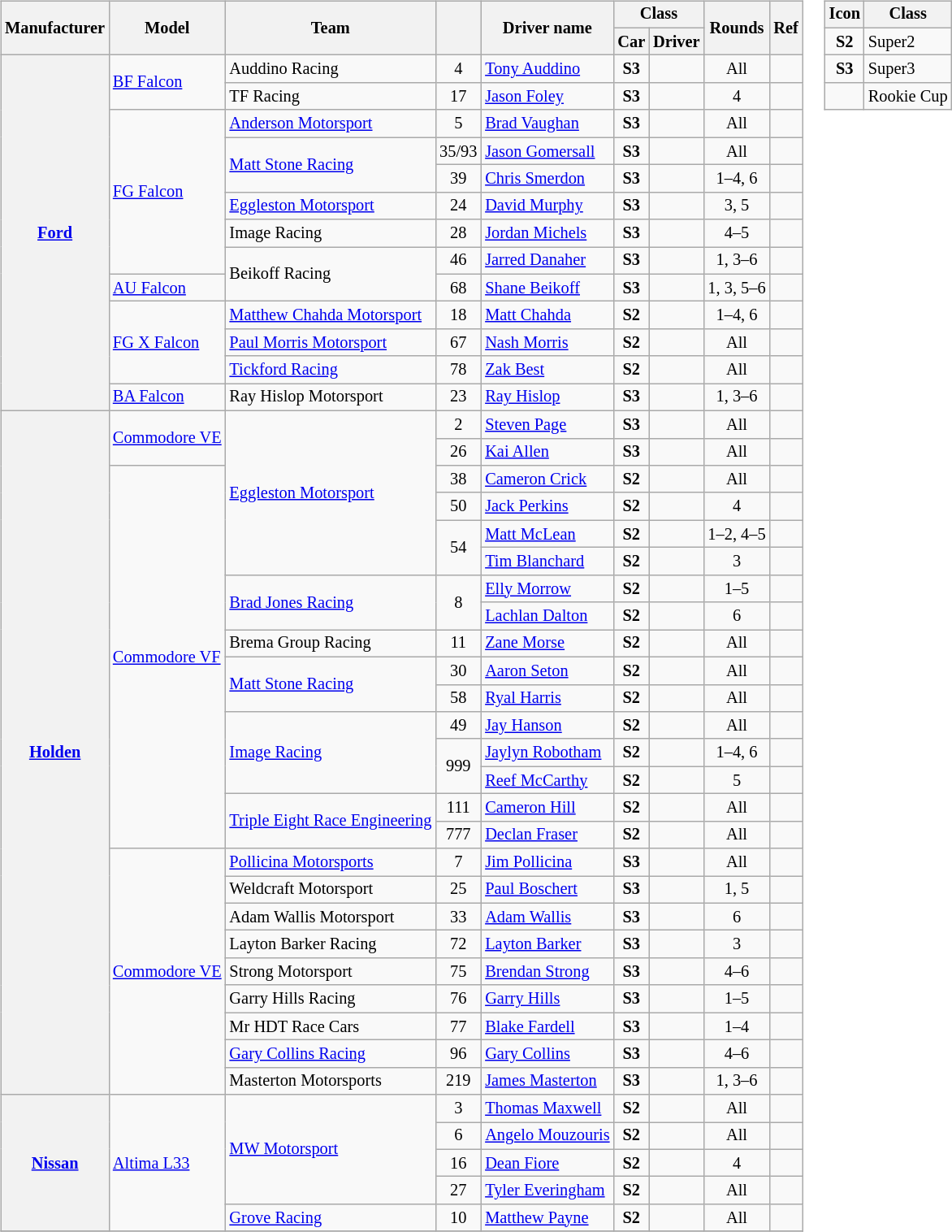<table>
<tr>
<td><br><table class="wikitable" style=font-size:85%;>
<tr>
<th rowspan=2>Manufacturer</th>
<th rowspan=2>Model</th>
<th rowspan=2>Team</th>
<th rowspan=2></th>
<th rowspan=2>Driver name</th>
<th colspan=2>Class</th>
<th rowspan=2>Rounds</th>
<th rowspan=2>Ref</th>
</tr>
<tr>
<th>Car</th>
<th>Driver</th>
</tr>
<tr>
<th rowspan=13><a href='#'>Ford</a></th>
<td rowspan=2><a href='#'>BF Falcon</a></td>
<td>Auddino Racing</td>
<td align=center>4</td>
<td> <a href='#'>Tony Auddino</a></td>
<td align=center><strong><span>S3</span></strong></td>
<td align=center></td>
<td align=center>All</td>
<td align=center></td>
</tr>
<tr>
<td>TF Racing</td>
<td align=center>17</td>
<td> <a href='#'>Jason Foley</a></td>
<td align=center><strong><span>S3</span></strong></td>
<td align=center></td>
<td align=center>4</td>
<td align=center></td>
</tr>
<tr>
<td rowspan=6><a href='#'>FG Falcon</a></td>
<td rowspan=1><a href='#'>Anderson Motorsport</a></td>
<td align=center>5</td>
<td> <a href='#'>Brad Vaughan</a></td>
<td align=center><strong><span>S3</span></strong></td>
<td align=center></td>
<td align=center>All</td>
<td align=center></td>
</tr>
<tr>
<td rowspan=2><a href='#'>Matt Stone Racing</a></td>
<td align=center>35/93</td>
<td> <a href='#'>Jason Gomersall</a></td>
<td align=center><strong><span>S3</span></strong></td>
<td align=center></td>
<td align=center>All</td>
<td align=center></td>
</tr>
<tr>
<td align=center>39</td>
<td> <a href='#'>Chris Smerdon</a></td>
<td align=center><strong><span>S3</span></strong></td>
<td align=center></td>
<td align=center>1–4, 6</td>
<td align=center></td>
</tr>
<tr>
<td><a href='#'>Eggleston Motorsport</a></td>
<td align=center>24</td>
<td> <a href='#'>David Murphy</a></td>
<td align=center><strong><span>S3</span></strong></td>
<td align=center></td>
<td align=center>3, 5</td>
<td align=center></td>
</tr>
<tr>
<td>Image Racing</td>
<td align=center>28</td>
<td> <a href='#'>Jordan Michels</a></td>
<td align=center><strong><span>S3</span></strong></td>
<td align=center></td>
<td align=center>4–5</td>
<td align=center></td>
</tr>
<tr>
<td rowspan=2>Beikoff Racing</td>
<td align=center>46</td>
<td> <a href='#'>Jarred Danaher</a></td>
<td align=center><strong><span>S3</span></strong></td>
<td align=center></td>
<td align=center>1, 3–6</td>
<td align=center></td>
</tr>
<tr>
<td rowspan=1><a href='#'>AU Falcon</a></td>
<td align=center>68</td>
<td> <a href='#'>Shane Beikoff</a></td>
<td align=center><strong><span>S3</span></strong></td>
<td align=center></td>
<td align=center>1, 3, 5–6</td>
<td align=center></td>
</tr>
<tr>
<td rowspan=3><a href='#'>FG X Falcon</a></td>
<td><a href='#'>Matthew Chahda Motorsport</a></td>
<td align=center>18</td>
<td> <a href='#'>Matt Chahda</a></td>
<td align=center><strong><span>S2</span></strong></td>
<td align=center></td>
<td align=center>1–4, 6</td>
<td align=center></td>
</tr>
<tr>
<td rowspan=1><a href='#'>Paul Morris Motorsport</a></td>
<td align=center>67</td>
<td> <a href='#'>Nash Morris</a></td>
<td align=center><strong><span>S2</span></strong></td>
<td align=center></td>
<td align=center>All</td>
<td align=center></td>
</tr>
<tr>
<td rowspan=1><a href='#'>Tickford Racing</a></td>
<td align=center>78</td>
<td> <a href='#'>Zak Best</a></td>
<td align=center><strong><span>S2</span></strong></td>
<td align=center></td>
<td align=center>All</td>
<td align=center></td>
</tr>
<tr>
<td rowspan=1><a href='#'>BA Falcon</a></td>
<td>Ray Hislop Motorsport</td>
<td align=center>23</td>
<td> <a href='#'>Ray Hislop</a></td>
<td align=center><strong><span>S3</span></strong></td>
<td align=center></td>
<td align=center>1, 3–6</td>
<td align=center></td>
</tr>
<tr>
<th rowspan=25><a href='#'>Holden</a></th>
<td rowspan=2><a href='#'>Commodore VE</a></td>
<td rowspan=6><a href='#'>Eggleston Motorsport</a></td>
<td align=center>2</td>
<td> <a href='#'>Steven Page</a></td>
<td align=center><strong><span>S3</span></strong></td>
<td align=center></td>
<td align=center>All</td>
<td align=center></td>
</tr>
<tr>
<td align=center>26</td>
<td> <a href='#'>Kai Allen</a></td>
<td align=center><strong><span>S3</span></strong></td>
<td align=center></td>
<td align=center>All</td>
<td align=center></td>
</tr>
<tr>
<td rowspan=14><a href='#'>Commodore VF</a></td>
<td align=center>38</td>
<td> <a href='#'>Cameron Crick</a></td>
<td align=center><strong><span>S2</span></strong></td>
<td align=center></td>
<td align=center>All</td>
<td align=center></td>
</tr>
<tr>
<td align=center>50</td>
<td> <a href='#'>Jack Perkins</a></td>
<td align=center><strong><span>S2</span></strong></td>
<td align=center></td>
<td align=center>4</td>
<td align=center></td>
</tr>
<tr>
<td rowspan=2 align=center>54</td>
<td> <a href='#'>Matt McLean</a></td>
<td align=center><strong><span>S2</span></strong></td>
<td align=center></td>
<td align=center>1–2, 4–5</td>
<td align=center></td>
</tr>
<tr>
<td> <a href='#'>Tim Blanchard</a></td>
<td align=center><strong><span>S2</span></strong></td>
<td align=center></td>
<td align=center>3</td>
<td align=center></td>
</tr>
<tr>
<td rowspan=2><a href='#'>Brad Jones Racing</a></td>
<td rowspan=2 align=center>8</td>
<td> <a href='#'>Elly Morrow</a></td>
<td align=center><strong><span>S2</span></strong></td>
<td align=center></td>
<td align=center>1–5</td>
<td align=center></td>
</tr>
<tr>
<td> <a href='#'>Lachlan Dalton</a></td>
<td align=center><strong><span>S2</span></strong></td>
<td align=center></td>
<td align=center>6</td>
<td align=center></td>
</tr>
<tr>
<td rowspan=1>Brema Group Racing</td>
<td align=center>11</td>
<td> <a href='#'>Zane Morse</a></td>
<td align=center><strong><span>S2</span></strong></td>
<td align=center></td>
<td align=center>All</td>
<td align=center></td>
</tr>
<tr>
<td rowspan=2><a href='#'>Matt Stone Racing</a></td>
<td align=center>30</td>
<td> <a href='#'>Aaron Seton</a></td>
<td align=center><strong><span>S2</span></strong></td>
<td align=center></td>
<td align=center>All</td>
<td rowspan=1 align=center></td>
</tr>
<tr>
<td align=center>58</td>
<td> <a href='#'>Ryal Harris</a></td>
<td align=center><strong><span>S2</span></strong></td>
<td align=center></td>
<td align=center>All</td>
<td align=center></td>
</tr>
<tr>
<td rowspan=3><a href='#'>Image Racing</a></td>
<td align=center>49</td>
<td> <a href='#'>Jay Hanson</a></td>
<td align=center><strong><span>S2</span></strong></td>
<td align=center></td>
<td align=center>All</td>
<td align=center></td>
</tr>
<tr>
<td rowspan=2 align=center>999</td>
<td> <a href='#'>Jaylyn Robotham</a></td>
<td align=center><strong><span>S2</span></strong></td>
<td align=center></td>
<td align=center>1–4, 6</td>
<td align=center></td>
</tr>
<tr>
<td> <a href='#'>Reef McCarthy</a></td>
<td align=center><strong><span>S2</span></strong></td>
<td align=center></td>
<td align=center>5</td>
<td align=center></td>
</tr>
<tr>
<td rowspan=2><a href='#'>Triple Eight Race Engineering</a></td>
<td align=center>111</td>
<td> <a href='#'>Cameron Hill</a></td>
<td align=center><strong><span>S2</span></strong></td>
<td align=center></td>
<td align=center>All</td>
<td align=center></td>
</tr>
<tr>
<td align=center>777</td>
<td> <a href='#'>Declan Fraser</a></td>
<td align=center><strong><span>S2</span></strong></td>
<td align=center></td>
<td align=center>All</td>
<td align=center></td>
</tr>
<tr>
<td rowspan=9><a href='#'>Commodore VE</a></td>
<td rowspan=1><a href='#'>Pollicina Motorsports</a></td>
<td align=center>7</td>
<td> <a href='#'>Jim Pollicina</a></td>
<td align=center><strong><span>S3</span></strong></td>
<td align=center></td>
<td align=center>All</td>
<td align=center></td>
</tr>
<tr>
<td>Weldcraft Motorsport</td>
<td align=center>25</td>
<td> <a href='#'>Paul Boschert</a></td>
<td align=center><strong><span>S3</span></strong></td>
<td align=center></td>
<td align=center>1, 5</td>
<td align=center></td>
</tr>
<tr>
<td>Adam Wallis Motorsport</td>
<td align=center>33</td>
<td> <a href='#'>Adam Wallis</a></td>
<td align=center><strong><span>S3</span></strong></td>
<td align=center></td>
<td align=center>6</td>
<td align=center></td>
</tr>
<tr>
<td>Layton Barker Racing</td>
<td align=center>72</td>
<td> <a href='#'>Layton Barker</a></td>
<td align=center><strong><span>S3</span></strong></td>
<td align=center></td>
<td align=center>3</td>
<td align=center></td>
</tr>
<tr>
<td>Strong Motorsport</td>
<td align=center>75</td>
<td> <a href='#'>Brendan Strong</a></td>
<td align=center><strong><span>S3</span></strong></td>
<td align=center></td>
<td align=center>4–6</td>
<td align=center></td>
</tr>
<tr>
<td>Garry Hills Racing</td>
<td align=center>76</td>
<td> <a href='#'>Garry Hills</a></td>
<td align=center><strong><span>S3</span></strong></td>
<td align=center></td>
<td align=center>1–5</td>
<td align=center></td>
</tr>
<tr>
<td rowspan=1>Mr HDT Race Cars</td>
<td align=center>77</td>
<td> <a href='#'>Blake Fardell</a></td>
<td align=center><strong><span>S3</span></strong></td>
<td align=center></td>
<td align=center>1–4</td>
<td align=center></td>
</tr>
<tr>
<td rowspan=1><a href='#'>Gary Collins Racing</a></td>
<td align=center>96</td>
<td> <a href='#'>Gary Collins</a></td>
<td align=center><strong><span>S3</span></strong></td>
<td align=center></td>
<td align=center>4–6</td>
<td align=center></td>
</tr>
<tr>
<td>Masterton Motorsports</td>
<td align=center>219</td>
<td> <a href='#'>James Masterton</a></td>
<td align=center><strong><span>S3</span></strong></td>
<td align=center></td>
<td align=center>1, 3–6</td>
<td align=center></td>
</tr>
<tr>
<th rowspan=5><a href='#'>Nissan</a></th>
<td rowspan=5><a href='#'>Altima L33</a></td>
<td rowspan=4><a href='#'>MW Motorsport</a></td>
<td align=center>3</td>
<td> <a href='#'>Thomas Maxwell</a></td>
<td align=center><strong><span>S2</span></strong></td>
<td align=center></td>
<td align=center>All</td>
<td align=center></td>
</tr>
<tr>
<td align=center>6</td>
<td> <a href='#'>Angelo Mouzouris</a></td>
<td align=center><strong><span>S2</span></strong></td>
<td align=center></td>
<td align=center>All</td>
<td align=center></td>
</tr>
<tr>
<td align=center>16</td>
<td> <a href='#'>Dean Fiore</a></td>
<td align=center><strong><span>S2</span></strong></td>
<td align=center></td>
<td align=center>4</td>
<td align=center></td>
</tr>
<tr>
<td align=center>27</td>
<td> <a href='#'>Tyler Everingham</a></td>
<td align=center><strong><span>S2</span></strong></td>
<td align=center></td>
<td align=center>All</td>
<td align=center></td>
</tr>
<tr>
<td><a href='#'>Grove Racing</a></td>
<td align=center>10</td>
<td> <a href='#'>Matthew Payne</a></td>
<td align=center><strong><span>S2</span></strong></td>
<td align=center></td>
<td align=center>All</td>
<td align=center></td>
</tr>
<tr>
</tr>
</table>
</td>
<td valign="top"><br><table class="wikitable" style="font-size: 85%;">
<tr>
<th>Icon</th>
<th>Class</th>
</tr>
<tr>
<td align=center><strong><span>S2</span></strong></td>
<td>Super2</td>
</tr>
<tr>
<td align=center><strong><span>S3</span></strong></td>
<td>Super3</td>
</tr>
<tr>
<td align=center></td>
<td>Rookie Cup</td>
</tr>
</table>
</td>
</tr>
</table>
